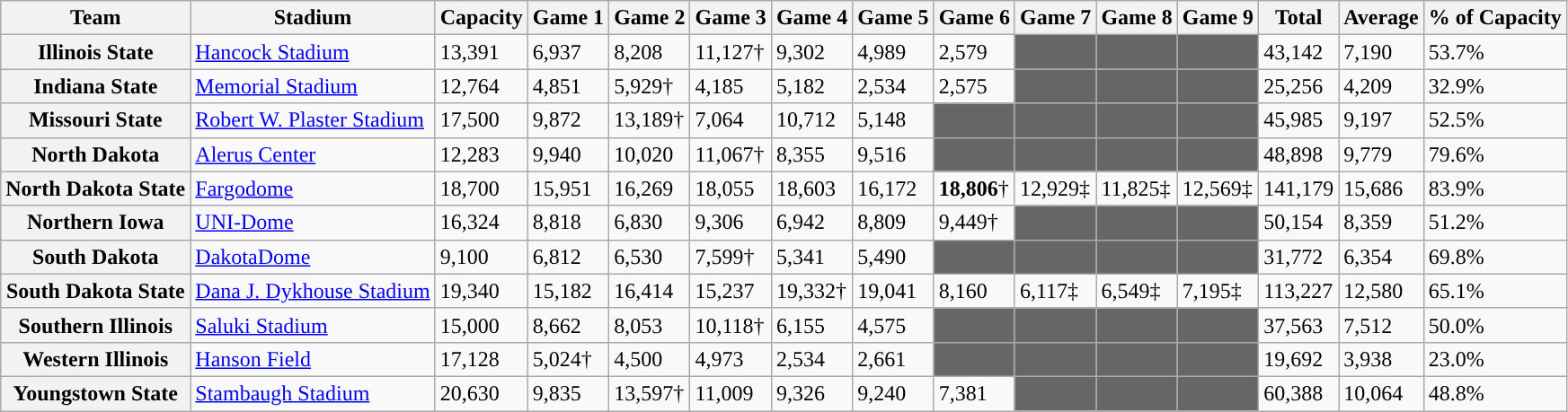<table class="wikitable sortable">
<tr>
<th>Team</th>
<th>Stadium</th>
<th>Capacity</th>
<th>Game 1</th>
<th>Game 2</th>
<th>Game 3</th>
<th>Game 4</th>
<th>Game 5</th>
<th>Game 6</th>
<th>Game 7</th>
<th>Game 8</th>
<th>Game 9</th>
<th>Total</th>
<th>Average</th>
<th>% of Capacity</th>
</tr>
<tr>
<th>Illinois State</th>
<td><a href='#'>Hancock Stadium</a></td>
<td>13,391</td>
<td>6,937</td>
<td>8,208</td>
<td>11,127†</td>
<td>9,302</td>
<td>4,989</td>
<td>2,579</td>
<td style="background:#666666;"></td>
<td style="background:#666666;"></td>
<td style="background:#666666;"></td>
<td>43,142</td>
<td>7,190</td>
<td>53.7%</td>
</tr>
<tr>
<th>Indiana State</th>
<td><a href='#'>Memorial Stadium</a></td>
<td>12,764</td>
<td>4,851</td>
<td>5,929†</td>
<td>4,185</td>
<td>5,182</td>
<td>2,534</td>
<td>2,575</td>
<td style="background:#666666;"></td>
<td style="background:#666666;"></td>
<td style="background:#666666;"></td>
<td>25,256</td>
<td>4,209</td>
<td>32.9%</td>
</tr>
<tr>
<th>Missouri State</th>
<td><a href='#'>Robert W. Plaster Stadium</a></td>
<td>17,500</td>
<td>9,872</td>
<td>13,189†</td>
<td>7,064</td>
<td>10,712</td>
<td>5,148</td>
<td style="background:#666666;"></td>
<td style="background:#666666;"></td>
<td style="background:#666666;"></td>
<td style="background:#666666;"></td>
<td>45,985</td>
<td>9,197</td>
<td>52.5%</td>
</tr>
<tr>
<th>North Dakota</th>
<td><a href='#'>Alerus Center</a></td>
<td>12,283</td>
<td>9,940</td>
<td>10,020</td>
<td>11,067†</td>
<td>8,355</td>
<td>9,516</td>
<td style="background:#666666;"></td>
<td style="background:#666666;"></td>
<td style="background:#666666;"></td>
<td style="background:#666666;"></td>
<td>48,898</td>
<td>9,779</td>
<td>79.6%</td>
</tr>
<tr>
<th>North Dakota State</th>
<td><a href='#'>Fargodome</a></td>
<td>18,700</td>
<td>15,951</td>
<td>16,269</td>
<td>18,055</td>
<td>18,603</td>
<td>16,172</td>
<td><strong>18,806</strong>†</td>
<td>12,929‡</td>
<td>11,825‡</td>
<td>12,569‡</td>
<td>141,179</td>
<td>15,686</td>
<td>83.9%</td>
</tr>
<tr>
<th>Northern Iowa</th>
<td><a href='#'>UNI-Dome</a></td>
<td>16,324</td>
<td>8,818</td>
<td>6,830</td>
<td>9,306</td>
<td>6,942</td>
<td>8,809</td>
<td>9,449†</td>
<td style="background:#666666;"></td>
<td style="background:#666666;"></td>
<td style="background:#666666;"></td>
<td>50,154</td>
<td>8,359</td>
<td>51.2%</td>
</tr>
<tr>
<th>South Dakota</th>
<td><a href='#'>DakotaDome</a></td>
<td>9,100</td>
<td>6,812</td>
<td>6,530</td>
<td>7,599†</td>
<td>5,341</td>
<td>5,490</td>
<td style="background:#666666;"></td>
<td style="background:#666666;"></td>
<td style="background:#666666;"></td>
<td style="background:#666666;"></td>
<td>31,772</td>
<td>6,354</td>
<td>69.8%</td>
</tr>
<tr>
<th>South Dakota State</th>
<td><a href='#'>Dana J. Dykhouse Stadium</a></td>
<td>19,340</td>
<td>15,182</td>
<td>16,414</td>
<td>15,237</td>
<td>19,332†</td>
<td>19,041</td>
<td>8,160</td>
<td>6,117‡</td>
<td>6,549‡</td>
<td>7,195‡</td>
<td>113,227</td>
<td>12,580</td>
<td>65.1%</td>
</tr>
<tr>
<th>Southern Illinois</th>
<td><a href='#'>Saluki Stadium</a></td>
<td>15,000</td>
<td>8,662</td>
<td>8,053</td>
<td>10,118†</td>
<td>6,155</td>
<td>4,575</td>
<td style="background:#666666;"></td>
<td style="background:#666666;"></td>
<td style="background:#666666;"></td>
<td style="background:#666666;"></td>
<td>37,563</td>
<td>7,512</td>
<td>50.0%</td>
</tr>
<tr>
<th>Western Illinois</th>
<td><a href='#'>Hanson Field</a></td>
<td>17,128</td>
<td>5,024†</td>
<td>4,500</td>
<td>4,973</td>
<td>2,534</td>
<td>2,661</td>
<td style="background:#666666;"></td>
<td style="background:#666666;"></td>
<td style="background:#666666;"></td>
<td style="background:#666666;"></td>
<td>19,692</td>
<td>3,938</td>
<td>23.0%</td>
</tr>
<tr>
<th>Youngstown State</th>
<td><a href='#'>Stambaugh Stadium</a></td>
<td>20,630</td>
<td>9,835</td>
<td>13,597†</td>
<td>11,009</td>
<td>9,326</td>
<td>9,240</td>
<td>7,381</td>
<td style="background:#666666;"></td>
<td style="background:#666666;"></td>
<td style="background:#666666;"></td>
<td>60,388</td>
<td>10,064</td>
<td>48.8%</td>
</tr>
</table>
